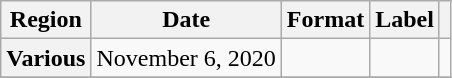<table class="wikitable plainrowheaders">
<tr>
<th scope="col">Region</th>
<th scope="col">Date</th>
<th scope="col">Format</th>
<th scope="col">Label</th>
<th scope="col"></th>
</tr>
<tr>
<th scope="row">Various</th>
<td>November 6, 2020</td>
<td></td>
<td></td>
<td></td>
</tr>
<tr>
</tr>
</table>
